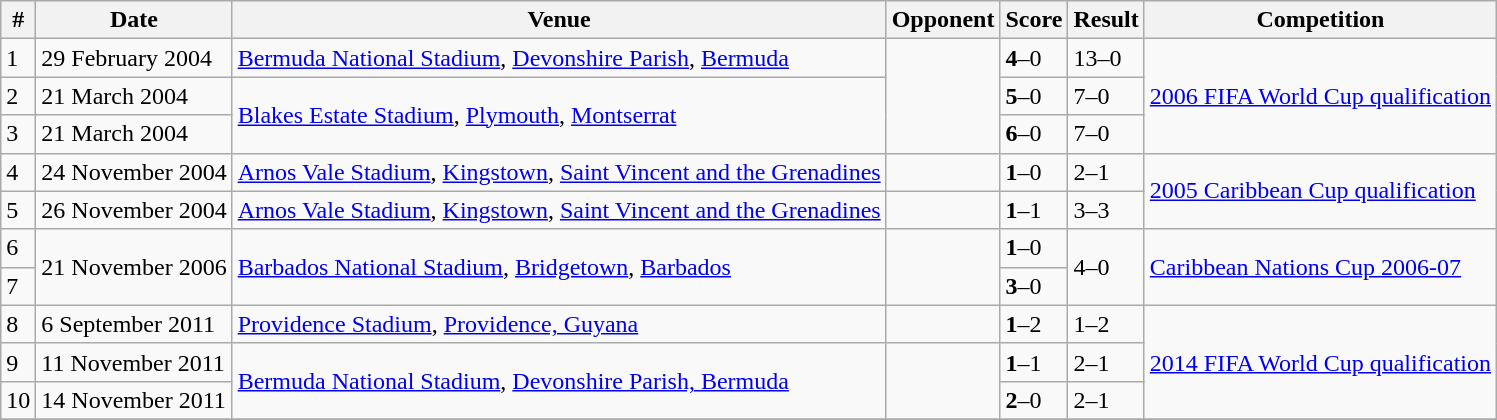<table class="wikitable">
<tr>
<th>#</th>
<th>Date</th>
<th>Venue</th>
<th>Opponent</th>
<th>Score</th>
<th>Result</th>
<th>Competition</th>
</tr>
<tr>
<td>1</td>
<td>29 February 2004</td>
<td><a href='#'>Bermuda National Stadium</a>, <a href='#'>Devonshire Parish</a>, <a href='#'>Bermuda</a></td>
<td rowspan=3></td>
<td><strong>4</strong>–0</td>
<td>13–0</td>
<td rowspan=3><a href='#'>2006 FIFA World Cup qualification</a></td>
</tr>
<tr>
<td>2</td>
<td>21 March 2004</td>
<td rowspan=2><a href='#'>Blakes Estate Stadium</a>, <a href='#'>Plymouth</a>, <a href='#'>Montserrat</a></td>
<td><strong>5</strong>–0</td>
<td>7–0</td>
</tr>
<tr>
<td>3</td>
<td>21 March 2004</td>
<td><strong>6</strong>–0</td>
<td>7–0</td>
</tr>
<tr>
<td>4</td>
<td>24 November 2004</td>
<td><a href='#'>Arnos Vale Stadium</a>, <a href='#'>Kingstown</a>, <a href='#'>Saint Vincent and the Grenadines</a></td>
<td></td>
<td><strong>1</strong>–0</td>
<td>2–1</td>
<td rowspan=2><a href='#'>2005 Caribbean Cup qualification</a></td>
</tr>
<tr>
<td>5</td>
<td>26 November 2004</td>
<td><a href='#'>Arnos Vale Stadium</a>, <a href='#'>Kingstown</a>, <a href='#'>Saint Vincent and the Grenadines</a></td>
<td></td>
<td><strong>1</strong>–1</td>
<td>3–3</td>
</tr>
<tr>
<td>6</td>
<td rowspan=2>21 November 2006</td>
<td rowspan=2><a href='#'>Barbados National Stadium</a>, <a href='#'>Bridgetown</a>, <a href='#'>Barbados</a></td>
<td rowspan=2></td>
<td><strong>1</strong>–0</td>
<td rowspan=2>4–0</td>
<td rowspan=2><a href='#'>Caribbean Nations Cup 2006-07</a></td>
</tr>
<tr>
<td>7</td>
<td><strong>3</strong>–0</td>
</tr>
<tr>
<td>8</td>
<td>6 September 2011</td>
<td><a href='#'>Providence Stadium</a>, <a href='#'>Providence, Guyana</a></td>
<td></td>
<td><strong>1</strong>–2</td>
<td>1–2</td>
<td rowspan=3><a href='#'>2014 FIFA World Cup qualification</a></td>
</tr>
<tr>
<td>9</td>
<td>11 November 2011</td>
<td rowspan=2><a href='#'>Bermuda National Stadium</a>, <a href='#'>Devonshire Parish, Bermuda</a></td>
<td rowspan=2></td>
<td><strong>1</strong>–1</td>
<td>2–1</td>
</tr>
<tr>
<td>10</td>
<td>14 November 2011</td>
<td><strong>2</strong>–0</td>
<td>2–1</td>
</tr>
<tr>
</tr>
</table>
